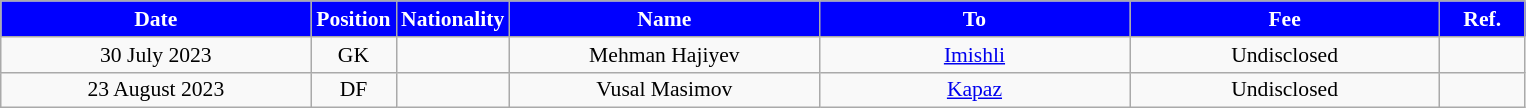<table class="wikitable"  style="text-align:center; font-size:90%; ">
<tr>
<th style="background:#0000ff; color:#FFFFFF; width:200px;">Date</th>
<th style="background:#0000ff; color:#FFFFFF; width:50px;">Position</th>
<th style="background:#0000ff; color:#FFFFFF; width:50px;">Nationality</th>
<th style="background:#0000ff; color:#FFFFFF; width:200px;">Name</th>
<th style="background:#0000ff; color:#FFFFFF; width:200px;">To</th>
<th style="background:#0000ff; color:#FFFFFF; width:200px;">Fee</th>
<th style="background:#0000ff; color:#FFFFFF; width:50px;">Ref.</th>
</tr>
<tr>
<td>30 July 2023</td>
<td>GK</td>
<td></td>
<td>Mehman Hajiyev</td>
<td><a href='#'>Imishli</a></td>
<td>Undisclosed</td>
<td></td>
</tr>
<tr>
<td>23 August 2023</td>
<td>DF</td>
<td></td>
<td>Vusal Masimov</td>
<td><a href='#'>Kapaz</a></td>
<td>Undisclosed</td>
<td></td>
</tr>
</table>
